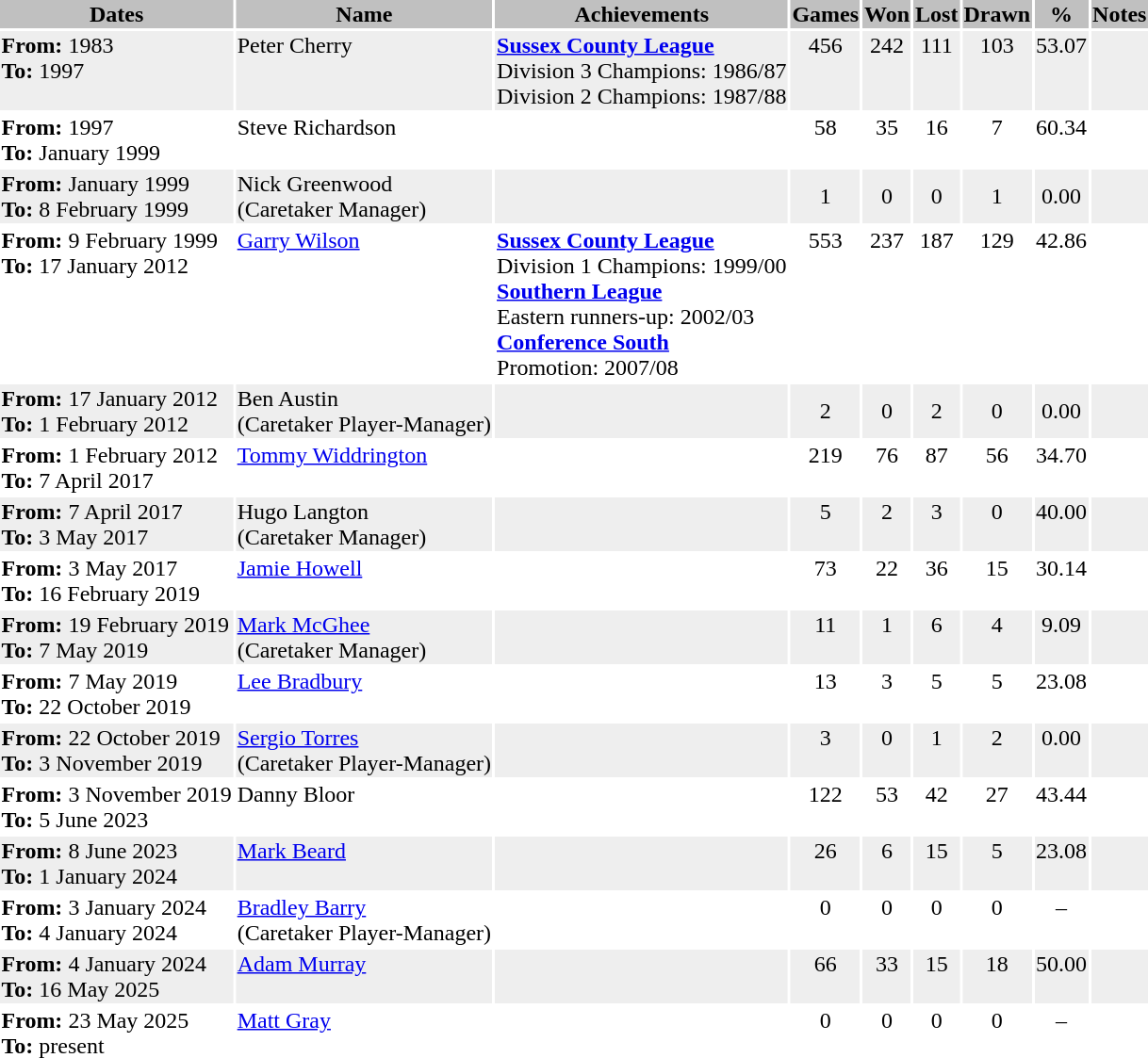<table class="toccolours">
<tr>
<th bgcolor=silver>Dates</th>
<th bgcolor=silver>Name</th>
<th bgcolor=silver>Achievements</th>
<th bgcolor=silver>Games</th>
<th bgcolor=silver>Won</th>
<th bgcolor=silver>Lost</th>
<th bgcolor=silver>Drawn</th>
<th bgcolor=silver>%</th>
<th bgcolor=silver>Notes</th>
</tr>
<tr bgcolor=#eeeeee valign="top">
<td><strong>From:</strong> 1983<br> <strong>To:</strong> 1997</td>
<td> Peter Cherry</td>
<td><strong><a href='#'>Sussex County League</a></strong><br>Division 3 Champions: 1986/87<br>Division 2 Champions: 1987/88</td>
<td align="center">456</td>
<td align="center">242</td>
<td align="center">111</td>
<td align="center">103</td>
<td align="center">53.07</td>
<td></td>
</tr>
<tr valign="top">
<td><strong>From:</strong> 1997<br> <strong>To:</strong> January 1999</td>
<td> Steve Richardson</td>
<td></td>
<td align="center">58</td>
<td align="center">35</td>
<td align="center">16</td>
<td align="center">7</td>
<td align="center">60.34</td>
<td></td>
</tr>
<tr bgcolor=#eeeeee valign=top,>
<td><strong>From:</strong> January 1999<br> <strong>To:</strong> 8 February 1999</td>
<td> Nick Greenwood<br>(Caretaker Manager)</td>
<td></td>
<td align="center">1</td>
<td align="center">0</td>
<td align="center">0</td>
<td align="center">1</td>
<td align="center">0.00</td>
<td></td>
</tr>
<tr valign="top">
<td><strong>From:</strong> 9 February 1999<br> <strong>To:</strong> 17 January 2012</td>
<td> <a href='#'>Garry Wilson</a></td>
<td><strong><a href='#'>Sussex County League</a></strong><br>Division 1 Champions: 1999/00<br><strong><a href='#'>Southern League</a></strong><br>Eastern runners-up: 2002/03<br><strong><a href='#'>Conference South</a></strong><br>Promotion: 2007/08</td>
<td align="center">553</td>
<td align="center">237</td>
<td align="center">187</td>
<td align="center">129</td>
<td align="center">42.86</td>
<td><br><br>
<br>

<br>
</td>
</tr>
<tr bgcolor=#eeeeee valign=top,>
<td><strong>From:</strong> 17 January 2012<br> <strong>To:</strong> 1 February 2012</td>
<td> Ben Austin<br>(Caretaker Player-Manager)</td>
<td></td>
<td align="center">2</td>
<td align="center">0</td>
<td align="center">2</td>
<td align="center">0</td>
<td align="center">0.00</td>
<td></td>
</tr>
<tr valign="top">
<td><strong>From:</strong> 1 February 2012<br> <strong>To:</strong> 7 April 2017</td>
<td> <a href='#'>Tommy Widdrington</a></td>
<td></td>
<td align="center">219</td>
<td align="center">76</td>
<td align="center">87</td>
<td align="center">56</td>
<td align="center">34.70</td>
<td><br></td>
</tr>
<tr bgcolor=#eeeeee valign="top">
<td><strong>From:</strong> 7 April 2017<br> <strong>To:</strong> 3 May 2017</td>
<td> Hugo Langton<br>(Caretaker Manager)</td>
<td></td>
<td align="center">5</td>
<td align="center">2</td>
<td align="center">3</td>
<td align="center">0</td>
<td align="center">40.00</td>
<td></td>
</tr>
<tr valign="top">
<td><strong>From:</strong> 3 May 2017<br> <strong>To:</strong> 16 February 2019</td>
<td> <a href='#'>Jamie Howell</a></td>
<td></td>
<td align="center">73</td>
<td align="center">22</td>
<td align="center">36</td>
<td align="center">15</td>
<td align="center">30.14</td>
<td></td>
</tr>
<tr bgcolor=#eeeeee valign="top">
<td><strong>From:</strong> 19 February 2019<br> <strong>To:</strong> 7 May 2019</td>
<td> <a href='#'>Mark McGhee</a><br>(Caretaker Manager)</td>
<td></td>
<td align="center">11</td>
<td align="center">1</td>
<td align="center">6</td>
<td align="center">4</td>
<td align="center">9.09</td>
<td></td>
</tr>
<tr valign="top">
<td><strong>From:</strong> 7 May 2019<br> <strong>To:</strong> 22 October 2019</td>
<td> <a href='#'>Lee Bradbury</a></td>
<td></td>
<td align="center">13</td>
<td align="center">3</td>
<td align="center">5</td>
<td align="center">5</td>
<td align="center">23.08</td>
<td></td>
</tr>
<tr bgcolor=#eeeeee valign="top">
<td><strong>From:</strong> 22 October 2019<br> <strong>To:</strong> 3 November 2019</td>
<td> <a href='#'>Sergio Torres</a><br>(Caretaker Player-Manager)</td>
<td></td>
<td align="center">3</td>
<td align="center">0</td>
<td align="center">1</td>
<td align="center">2</td>
<td align="center">0.00</td>
<td></td>
</tr>
<tr valign="top">
<td><strong>From:</strong> 3 November 2019<br> <strong>To:</strong> 5 June 2023</td>
<td> Danny Bloor</td>
<td></td>
<td align="center">122</td>
<td align="center">53</td>
<td align="center">42</td>
<td align="center">27</td>
<td align="center">43.44</td>
<td></td>
</tr>
<tr bgcolor=#eeeeee valign="top">
<td><strong>From:</strong> 8 June 2023<br> <strong>To:</strong> 1 January 2024</td>
<td> <a href='#'>Mark Beard</a></td>
<td></td>
<td align="center">26</td>
<td align="center">6</td>
<td align="center">15</td>
<td align="center">5</td>
<td align="center">23.08</td>
<td></td>
</tr>
<tr valign="top">
<td><strong>From:</strong> 3 January 2024<br> <strong>To:</strong> 4 January 2024</td>
<td> <a href='#'>Bradley Barry</a><br>(Caretaker Player-Manager)</td>
<td></td>
<td align="center">0</td>
<td align="center">0</td>
<td align="center">0</td>
<td align="center">0</td>
<td align="center">–</td>
<td></td>
</tr>
<tr bgcolor=#eeeeee valign="top">
<td><strong>From:</strong> 4 January 2024<br> <strong>To:</strong> 16 May 2025</td>
<td> <a href='#'>Adam Murray</a></td>
<td></td>
<td align="center">66</td>
<td align="center">33</td>
<td align="center">15</td>
<td align="center">18</td>
<td align="center">50.00</td>
<td></td>
</tr>
<tr valign="top">
<td><strong>From:</strong> 23 May 2025<br> <strong>To:</strong> present</td>
<td> <a href='#'>Matt Gray</a></td>
<td></td>
<td align="center">0</td>
<td align="center">0</td>
<td align="center">0</td>
<td align="center">0</td>
<td align="center">–</td>
<td></td>
</tr>
</table>
